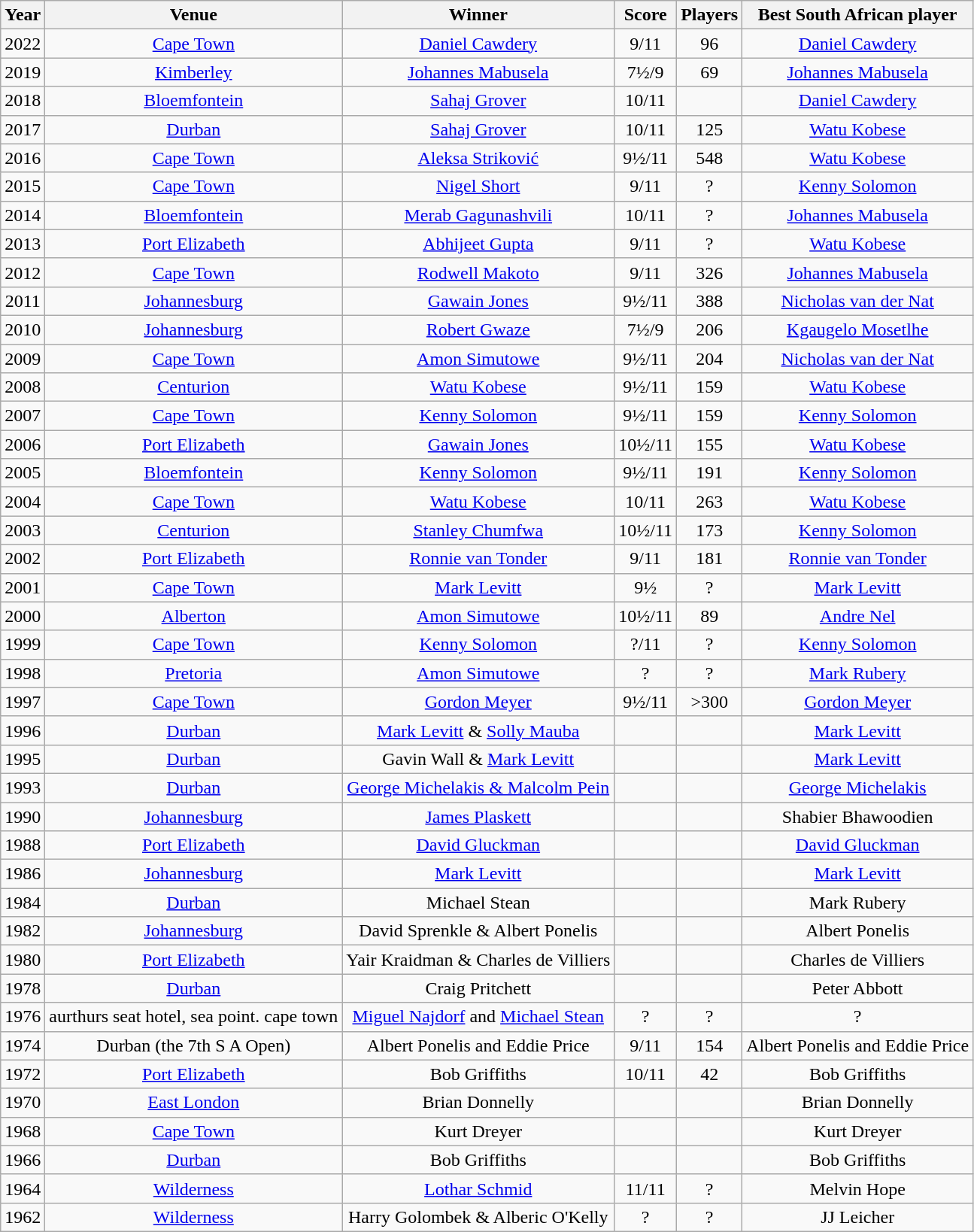<table class="wikitable" style="text-align:center; margin-left: 4em;">
<tr>
<th>Year</th>
<th>Venue</th>
<th>Winner</th>
<th>Score</th>
<th>Players</th>
<th>Best South African player</th>
</tr>
<tr>
<td>2022</td>
<td><a href='#'>Cape Town</a></td>
<td><a href='#'>Daniel Cawdery</a></td>
<td>9/11</td>
<td>96</td>
<td><a href='#'>Daniel Cawdery</a></td>
</tr>
<tr>
<td>2019</td>
<td><a href='#'>Kimberley</a></td>
<td><a href='#'>Johannes Mabusela</a></td>
<td>7½/9</td>
<td>69</td>
<td><a href='#'>Johannes Mabusela</a></td>
</tr>
<tr>
<td>2018</td>
<td><a href='#'>Bloemfontein</a></td>
<td><a href='#'>Sahaj Grover</a></td>
<td>10/11</td>
<td></td>
<td><a href='#'>Daniel Cawdery</a></td>
</tr>
<tr>
<td>2017</td>
<td><a href='#'>Durban</a></td>
<td><a href='#'>Sahaj Grover</a></td>
<td>10/11</td>
<td>125</td>
<td><a href='#'>Watu Kobese</a></td>
</tr>
<tr>
<td>2016</td>
<td><a href='#'>Cape Town</a></td>
<td><a href='#'>Aleksa Striković</a></td>
<td>9½/11</td>
<td>548</td>
<td><a href='#'>Watu Kobese</a></td>
</tr>
<tr>
<td>2015</td>
<td><a href='#'>Cape Town</a></td>
<td><a href='#'>Nigel Short</a></td>
<td>9/11</td>
<td>?</td>
<td><a href='#'>Kenny Solomon</a></td>
</tr>
<tr>
<td>2014</td>
<td><a href='#'>Bloemfontein</a></td>
<td><a href='#'>Merab Gagunashvili</a></td>
<td>10/11</td>
<td>?</td>
<td><a href='#'>Johannes Mabusela</a></td>
</tr>
<tr>
<td>2013</td>
<td><a href='#'>Port Elizabeth</a></td>
<td><a href='#'>Abhijeet Gupta</a></td>
<td>9/11</td>
<td>?</td>
<td><a href='#'>Watu Kobese</a></td>
</tr>
<tr>
<td>2012</td>
<td><a href='#'>Cape Town</a></td>
<td><a href='#'>Rodwell Makoto</a></td>
<td>9/11</td>
<td>326</td>
<td><a href='#'>Johannes Mabusela</a></td>
</tr>
<tr>
<td>2011</td>
<td><a href='#'>Johannesburg</a></td>
<td><a href='#'>Gawain Jones</a></td>
<td>9½/11</td>
<td>388</td>
<td><a href='#'>Nicholas van der Nat</a></td>
</tr>
<tr>
<td>2010</td>
<td><a href='#'>Johannesburg</a></td>
<td><a href='#'>Robert Gwaze</a></td>
<td>7½/9</td>
<td>206</td>
<td><a href='#'>Kgaugelo Mosetlhe</a></td>
</tr>
<tr>
<td>2009</td>
<td><a href='#'>Cape Town</a></td>
<td><a href='#'>Amon Simutowe</a></td>
<td>9½/11</td>
<td>204</td>
<td><a href='#'>Nicholas van der Nat</a></td>
</tr>
<tr>
<td>2008</td>
<td><a href='#'>Centurion</a></td>
<td><a href='#'>Watu Kobese</a></td>
<td>9½/11</td>
<td>159</td>
<td><a href='#'>Watu Kobese</a></td>
</tr>
<tr>
<td>2007</td>
<td><a href='#'>Cape Town</a></td>
<td><a href='#'>Kenny Solomon</a></td>
<td>9½/11</td>
<td>159</td>
<td><a href='#'>Kenny Solomon</a></td>
</tr>
<tr>
<td>2006</td>
<td><a href='#'>Port Elizabeth</a></td>
<td><a href='#'>Gawain Jones</a></td>
<td>10½/11</td>
<td>155</td>
<td><a href='#'>Watu Kobese</a></td>
</tr>
<tr>
<td>2005</td>
<td><a href='#'>Bloemfontein</a></td>
<td><a href='#'>Kenny Solomon</a></td>
<td>9½/11</td>
<td>191</td>
<td><a href='#'>Kenny Solomon</a></td>
</tr>
<tr>
<td>2004</td>
<td><a href='#'>Cape Town</a></td>
<td><a href='#'>Watu Kobese</a></td>
<td>10/11</td>
<td>263</td>
<td><a href='#'>Watu Kobese</a></td>
</tr>
<tr>
<td>2003</td>
<td><a href='#'>Centurion</a></td>
<td><a href='#'>Stanley Chumfwa</a></td>
<td>10½/11</td>
<td>173</td>
<td><a href='#'>Kenny Solomon</a></td>
</tr>
<tr>
<td>2002</td>
<td><a href='#'>Port Elizabeth</a></td>
<td><a href='#'>Ronnie van Tonder</a></td>
<td>9/11</td>
<td>181</td>
<td><a href='#'>Ronnie van Tonder</a></td>
</tr>
<tr>
<td>2001</td>
<td><a href='#'>Cape Town</a></td>
<td><a href='#'>Mark Levitt</a></td>
<td>9½</td>
<td>?</td>
<td><a href='#'>Mark Levitt</a></td>
</tr>
<tr>
<td>2000</td>
<td><a href='#'>Alberton</a></td>
<td><a href='#'>Amon Simutowe</a></td>
<td>10½/11</td>
<td>89</td>
<td><a href='#'>Andre Nel</a></td>
</tr>
<tr>
<td>1999</td>
<td><a href='#'>Cape Town</a></td>
<td><a href='#'>Kenny Solomon</a></td>
<td>?/11</td>
<td>?</td>
<td><a href='#'>Kenny Solomon</a></td>
</tr>
<tr>
<td>1998</td>
<td><a href='#'>Pretoria</a></td>
<td><a href='#'>Amon Simutowe</a></td>
<td>?</td>
<td>?</td>
<td><a href='#'>Mark Rubery</a></td>
</tr>
<tr>
<td>1997</td>
<td><a href='#'>Cape Town</a></td>
<td><a href='#'>Gordon Meyer</a></td>
<td>9½/11</td>
<td>>300</td>
<td><a href='#'>Gordon Meyer</a></td>
</tr>
<tr>
<td>1996</td>
<td><a href='#'>Durban</a></td>
<td><a href='#'>Mark Levitt</a> & <a href='#'>Solly Mauba</a></td>
<td></td>
<td></td>
<td><a href='#'>Mark Levitt</a></td>
</tr>
<tr>
<td>1995</td>
<td><a href='#'>Durban</a></td>
<td>Gavin Wall & <a href='#'>Mark Levitt</a></td>
<td></td>
<td></td>
<td><a href='#'>Mark Levitt</a></td>
</tr>
<tr>
<td>1993</td>
<td><a href='#'>Durban</a></td>
<td><a href='#'>George Michelakis & Malcolm Pein</a></td>
<td></td>
<td></td>
<td><a href='#'>George Michelakis</a></td>
</tr>
<tr>
<td>1990</td>
<td><a href='#'>Johannesburg</a></td>
<td><a href='#'>James Plaskett</a></td>
<td></td>
<td></td>
<td>Shabier Bhawoodien</td>
</tr>
<tr>
<td>1988</td>
<td><a href='#'>Port Elizabeth</a></td>
<td><a href='#'>David Gluckman</a></td>
<td></td>
<td></td>
<td><a href='#'>David Gluckman</a></td>
</tr>
<tr>
<td>1986</td>
<td><a href='#'>Johannesburg</a></td>
<td><a href='#'>Mark Levitt</a></td>
<td></td>
<td></td>
<td><a href='#'>Mark Levitt</a></td>
</tr>
<tr>
<td>1984</td>
<td><a href='#'>Durban</a></td>
<td>Michael Stean</td>
<td></td>
<td></td>
<td>Mark Rubery</td>
</tr>
<tr>
<td>1982</td>
<td><a href='#'>Johannesburg</a></td>
<td>David Sprenkle &  Albert Ponelis</td>
<td></td>
<td></td>
<td>Albert Ponelis</td>
</tr>
<tr>
<td>1980</td>
<td><a href='#'>Port Elizabeth</a></td>
<td>Yair Kraidman & Charles de Villiers</td>
<td></td>
<td></td>
<td>Charles de Villiers</td>
</tr>
<tr>
<td>1978</td>
<td><a href='#'>Durban</a></td>
<td>Craig Pritchett</td>
<td></td>
<td></td>
<td>Peter Abbott</td>
</tr>
<tr>
<td>1976</td>
<td>aurthurs seat hotel, sea point. cape town</td>
<td><a href='#'>Miguel Najdorf</a> and <a href='#'>Michael Stean</a></td>
<td>?</td>
<td>?</td>
<td>?</td>
</tr>
<tr>
<td>1974</td>
<td>Durban (the 7th S A Open)</td>
<td>Albert Ponelis and Eddie Price</td>
<td>9/11</td>
<td>154</td>
<td>Albert Ponelis and Eddie Price</td>
</tr>
<tr>
<td>1972</td>
<td><a href='#'>Port Elizabeth</a></td>
<td>Bob Griffiths</td>
<td>10/11</td>
<td>42</td>
<td>Bob Griffiths</td>
</tr>
<tr>
<td>1970</td>
<td><a href='#'>East London</a></td>
<td>Brian Donnelly</td>
<td></td>
<td></td>
<td>Brian Donnelly</td>
</tr>
<tr>
<td>1968</td>
<td><a href='#'>Cape Town</a></td>
<td>Kurt Dreyer</td>
<td></td>
<td></td>
<td>Kurt Dreyer</td>
</tr>
<tr>
<td>1966</td>
<td><a href='#'>Durban</a></td>
<td>Bob Griffiths</td>
<td></td>
<td></td>
<td>Bob Griffiths</td>
</tr>
<tr>
<td>1964</td>
<td><a href='#'>Wilderness</a></td>
<td><a href='#'>Lothar Schmid</a></td>
<td>11/11</td>
<td>?</td>
<td>Melvin Hope</td>
</tr>
<tr>
<td>1962</td>
<td><a href='#'>Wilderness</a></td>
<td>Harry Golombek & Alberic O'Kelly</td>
<td>?</td>
<td>?</td>
<td>JJ Leicher</td>
</tr>
</table>
